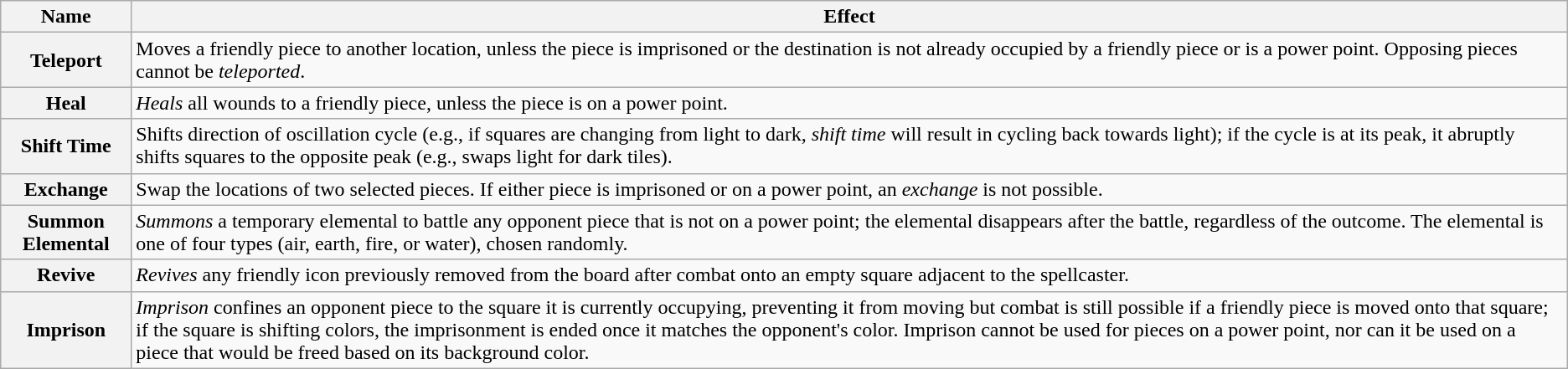<table class="wikitable sortable" style="font-size:100%;">
<tr>
<th>Name</th>
<th class="unsortable">Effect</th>
</tr>
<tr>
<th>Teleport</th>
<td>Moves a friendly piece to another location, unless the piece is imprisoned or the destination is not already occupied by a friendly piece or is a power point. Opposing pieces cannot be <em>teleported</em>.</td>
</tr>
<tr>
<th>Heal</th>
<td><em>Heals</em> all wounds to a friendly piece, unless the piece is on a power point.</td>
</tr>
<tr>
<th>Shift Time</th>
<td>Shifts direction of oscillation cycle (e.g., if squares are changing from light to dark, <em>shift time</em> will result in cycling back towards light); if the cycle is at its peak, it abruptly shifts squares to the opposite peak (e.g., swaps light for dark tiles).</td>
</tr>
<tr>
<th>Exchange</th>
<td>Swap the locations of two selected pieces. If either piece is imprisoned or on a power point, an <em>exchange</em> is not possible.</td>
</tr>
<tr>
<th>Summon Elemental</th>
<td><em>Summons</em> a temporary elemental to battle any opponent piece that is not on a power point; the elemental disappears after the battle, regardless of the outcome. The elemental is one of four types (air, earth, fire, or water), chosen randomly.</td>
</tr>
<tr>
<th>Revive</th>
<td><em>Revives</em> any friendly icon previously removed from the board after combat onto an empty square adjacent to the spellcaster.</td>
</tr>
<tr>
<th>Imprison</th>
<td><em>Imprison</em> confines an opponent piece to the square it is currently occupying, preventing it from moving but combat is still possible if a friendly piece is moved onto that square; if the square is shifting colors, the imprisonment is ended once it matches the opponent's color. Imprison cannot be used for pieces on a power point, nor can it be used on a piece that would be freed based on its background color.</td>
</tr>
</table>
